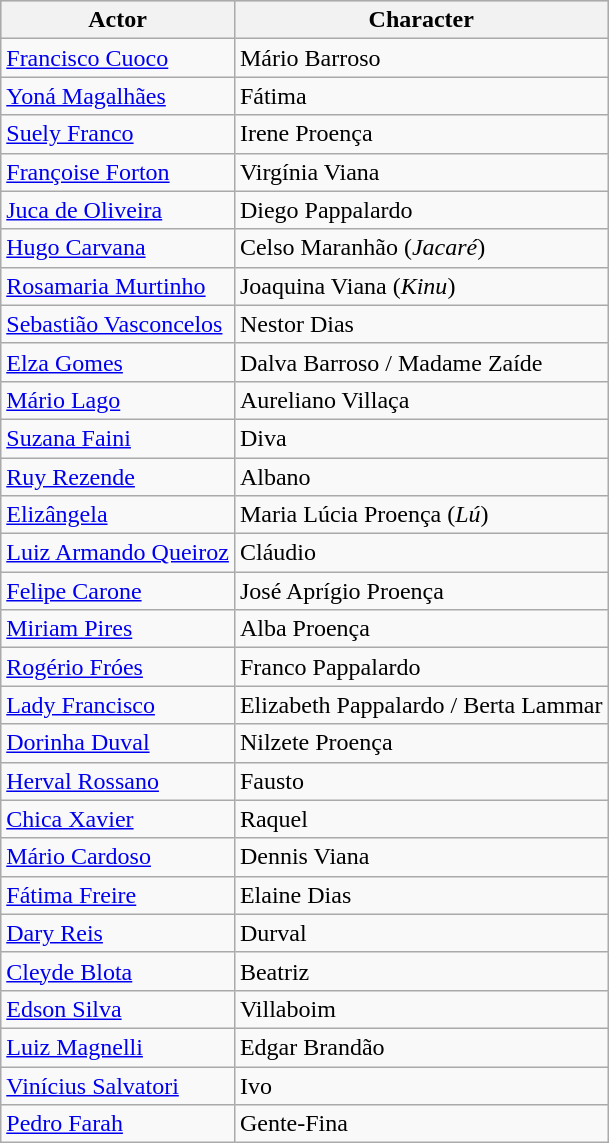<table class="wikitable sortable">
<tr style="background:#ccc;">
<th>Actor</th>
<th>Character</th>
</tr>
<tr>
<td><a href='#'>Francisco Cuoco</a></td>
<td>Mário Barroso</td>
</tr>
<tr>
<td><a href='#'>Yoná Magalhães</a></td>
<td>Fátima</td>
</tr>
<tr>
<td><a href='#'>Suely Franco</a></td>
<td>Irene Proença</td>
</tr>
<tr>
<td><a href='#'>Françoise Forton</a></td>
<td>Virgínia Viana</td>
</tr>
<tr>
<td><a href='#'>Juca de Oliveira</a></td>
<td>Diego Pappalardo</td>
</tr>
<tr>
<td><a href='#'>Hugo Carvana</a></td>
<td>Celso Maranhão (<em>Jacaré</em>)</td>
</tr>
<tr>
<td><a href='#'>Rosamaria Murtinho</a></td>
<td>Joaquina Viana (<em>Kinu</em>)</td>
</tr>
<tr>
<td><a href='#'>Sebastião Vasconcelos</a></td>
<td>Nestor Dias</td>
</tr>
<tr>
<td><a href='#'>Elza Gomes</a></td>
<td>Dalva Barroso / Madame Zaíde</td>
</tr>
<tr>
<td><a href='#'>Mário Lago</a></td>
<td>Aureliano Villaça</td>
</tr>
<tr>
<td><a href='#'>Suzana Faini</a></td>
<td>Diva</td>
</tr>
<tr>
<td><a href='#'>Ruy Rezende</a></td>
<td>Albano</td>
</tr>
<tr>
<td><a href='#'>Elizângela</a></td>
<td>Maria Lúcia Proença (<em>Lú</em>)</td>
</tr>
<tr>
<td><a href='#'>Luiz Armando Queiroz</a></td>
<td>Cláudio</td>
</tr>
<tr>
<td><a href='#'>Felipe Carone</a></td>
<td>José Aprígio Proença</td>
</tr>
<tr>
<td><a href='#'>Miriam Pires</a></td>
<td>Alba Proença</td>
</tr>
<tr>
<td><a href='#'>Rogério Fróes</a></td>
<td>Franco Pappalardo</td>
</tr>
<tr>
<td><a href='#'>Lady Francisco</a></td>
<td>Elizabeth Pappalardo / Berta Lammar</td>
</tr>
<tr>
<td><a href='#'>Dorinha Duval</a></td>
<td>Nilzete Proença</td>
</tr>
<tr>
<td><a href='#'>Herval Rossano</a></td>
<td>Fausto</td>
</tr>
<tr>
<td><a href='#'>Chica Xavier</a></td>
<td>Raquel</td>
</tr>
<tr>
<td><a href='#'>Mário Cardoso</a></td>
<td>Dennis Viana</td>
</tr>
<tr>
<td><a href='#'>Fátima Freire</a></td>
<td>Elaine Dias</td>
</tr>
<tr>
<td><a href='#'>Dary Reis</a></td>
<td>Durval</td>
</tr>
<tr>
<td><a href='#'>Cleyde Blota</a></td>
<td>Beatriz</td>
</tr>
<tr>
<td><a href='#'>Edson Silva</a></td>
<td>Villaboim</td>
</tr>
<tr>
<td><a href='#'>Luiz Magnelli</a></td>
<td>Edgar Brandão</td>
</tr>
<tr>
<td><a href='#'>Vinícius Salvatori</a></td>
<td>Ivo</td>
</tr>
<tr>
<td><a href='#'>Pedro Farah</a></td>
<td>Gente-Fina</td>
</tr>
</table>
